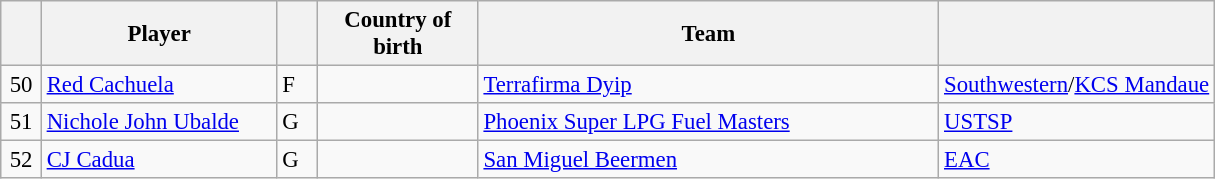<table class="wikitable plainrowheaders" style="text-align:left; font-size:95%;">
<tr>
<th scope="col" style="width:20px;"></th>
<th scope="col" style="width:150px;">Player</th>
<th scope="col" style="width:20px;"></th>
<th scope="col" style="width:100px;">Country of birth</th>
<th scope="col" style="width:300px;">Team</th>
<th scope="col"></th>
</tr>
<tr>
<td align=center>50</td>
<td><a href='#'>Red Cachuela</a></td>
<td>F</td>
<td></td>
<td><a href='#'>Terrafirma Dyip</a></td>
<td><a href='#'>Southwestern</a>/<a href='#'>KCS Mandaue</a> </td>
</tr>
<tr>
<td align=center>51</td>
<td><a href='#'>Nichole John Ubalde</a></td>
<td>G</td>
<td></td>
<td><a href='#'>Phoenix Super LPG Fuel Masters</a></td>
<td><a href='#'>USTSP</a></td>
</tr>
<tr>
<td align=center>52</td>
<td><a href='#'>CJ Cadua</a></td>
<td>G</td>
<td></td>
<td><a href='#'>San Miguel Beermen</a></td>
<td><a href='#'>EAC</a></td>
</tr>
</table>
